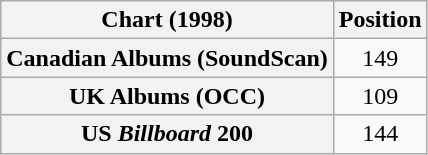<table class="wikitable sortable plainrowheaders" style="text-align:center">
<tr>
<th scope="col">Chart (1998)</th>
<th scope="col">Position</th>
</tr>
<tr>
<th scope="row">Canadian Albums (SoundScan)</th>
<td>149</td>
</tr>
<tr>
<th scope="row">UK Albums (OCC)</th>
<td>109</td>
</tr>
<tr>
<th scope="row">US <em>Billboard</em> 200</th>
<td>144</td>
</tr>
</table>
